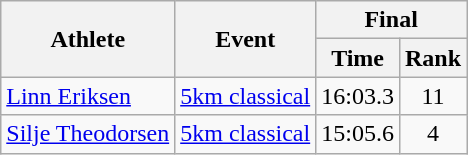<table class="wikitable">
<tr>
<th rowspan="2">Athlete</th>
<th rowspan="2">Event</th>
<th colspan="2">Final</th>
</tr>
<tr>
<th>Time</th>
<th>Rank</th>
</tr>
<tr>
<td rowspan="1"><a href='#'>Linn Eriksen</a></td>
<td><a href='#'>5km classical</a></td>
<td align="center">16:03.3</td>
<td align="center">11</td>
</tr>
<tr>
<td rowspan="1"><a href='#'>Silje Theodorsen</a></td>
<td><a href='#'>5km classical</a></td>
<td align="center">15:05.6</td>
<td align="center">4</td>
</tr>
</table>
